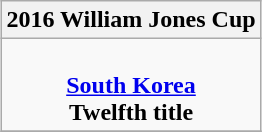<table class="wikitable" style="text-align: center; margin: 0 auto;">
<tr>
<th>2016 William Jones Cup</th>
</tr>
<tr>
<td> <br> <strong><a href='#'>South Korea</a></strong> <br> <strong>Twelfth title</strong></td>
</tr>
<tr>
</tr>
</table>
